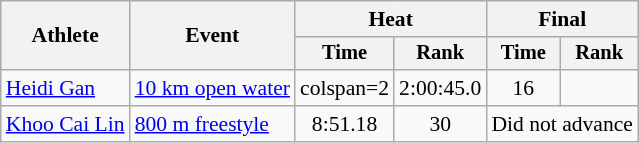<table class=wikitable style="font-size:90%">
<tr>
<th rowspan="2">Athlete</th>
<th rowspan="2">Event</th>
<th colspan="2">Heat</th>
<th colspan="2">Final</th>
</tr>
<tr style="font-size:95%">
<th>Time</th>
<th>Rank</th>
<th>Time</th>
<th>Rank</th>
</tr>
<tr align=center>
<td align=left><a href='#'>Heidi Gan</a></td>
<td align=left><a href='#'>10 km open water</a></td>
<td>colspan=2 </td>
<td>2:00:45.0</td>
<td>16</td>
</tr>
<tr align=center>
<td align=left><a href='#'>Khoo Cai Lin</a></td>
<td align=left><a href='#'>800 m freestyle</a></td>
<td>8:51.18</td>
<td>30</td>
<td colspan=2>Did not advance</td>
</tr>
</table>
